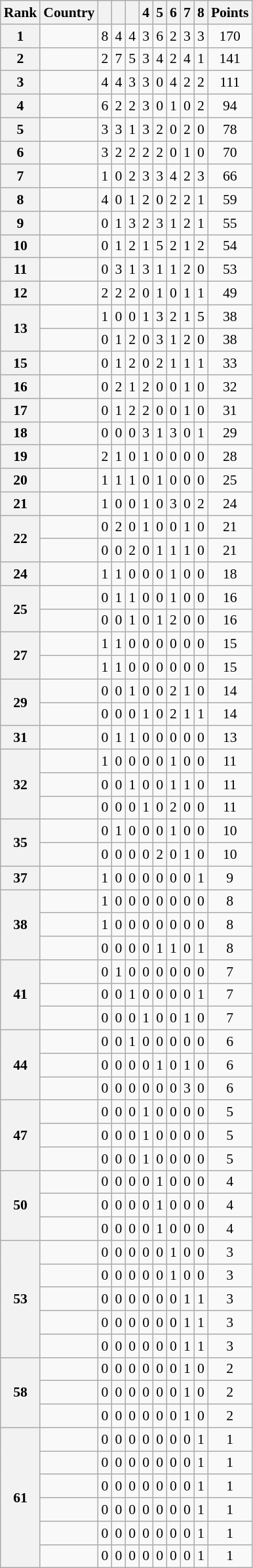<table class="wikitable sortable" style="width:; font-size:90%; text-align:center;">
<tr>
<th>Rank</th>
<th>Country</th>
<th></th>
<th></th>
<th></th>
<th>4</th>
<th>5</th>
<th>6</th>
<th>7</th>
<th>8</th>
<th>Points</th>
</tr>
<tr>
<th>1</th>
<td align=left></td>
<td>8</td>
<td>4</td>
<td>4</td>
<td>3</td>
<td>6</td>
<td>2</td>
<td>3</td>
<td>3</td>
<td>170</td>
</tr>
<tr>
<th>2</th>
<td align=left></td>
<td>2</td>
<td>7</td>
<td>5</td>
<td>3</td>
<td>4</td>
<td>2</td>
<td>4</td>
<td>1</td>
<td>141</td>
</tr>
<tr>
<th>3</th>
<td align=left></td>
<td>4</td>
<td>4</td>
<td>3</td>
<td>3</td>
<td>0</td>
<td>4</td>
<td>2</td>
<td>2</td>
<td>111</td>
</tr>
<tr>
<th>4</th>
<td align=left></td>
<td>6</td>
<td>2</td>
<td>2</td>
<td>3</td>
<td>0</td>
<td>1</td>
<td>0</td>
<td>2</td>
<td>94</td>
</tr>
<tr>
<th>5</th>
<td align=left></td>
<td>3</td>
<td>3</td>
<td>1</td>
<td>3</td>
<td>2</td>
<td>0</td>
<td>2</td>
<td>0</td>
<td>78</td>
</tr>
<tr>
<th>6</th>
<td align=left></td>
<td>3</td>
<td>2</td>
<td>2</td>
<td>2</td>
<td>2</td>
<td>0</td>
<td>1</td>
<td>0</td>
<td>70</td>
</tr>
<tr>
<th>7</th>
<td align=left></td>
<td>1</td>
<td>0</td>
<td>2</td>
<td>3</td>
<td>3</td>
<td>4</td>
<td>2</td>
<td>3</td>
<td>66</td>
</tr>
<tr>
<th>8</th>
<td align=left></td>
<td>4</td>
<td>0</td>
<td>1</td>
<td>2</td>
<td>0</td>
<td>2</td>
<td>2</td>
<td>1</td>
<td>59</td>
</tr>
<tr>
<th>9</th>
<td align=left></td>
<td>0</td>
<td>1</td>
<td>3</td>
<td>2</td>
<td>3</td>
<td>1</td>
<td>2</td>
<td>1</td>
<td>55</td>
</tr>
<tr>
<th>10</th>
<td align=left></td>
<td>0</td>
<td>1</td>
<td>2</td>
<td>1</td>
<td>5</td>
<td>2</td>
<td>1</td>
<td>2</td>
<td>54</td>
</tr>
<tr>
<th>11</th>
<td align=left></td>
<td>0</td>
<td>3</td>
<td>1</td>
<td>3</td>
<td>1</td>
<td>1</td>
<td>2</td>
<td>0</td>
<td>53</td>
</tr>
<tr>
<th>12</th>
<td align=left></td>
<td>2</td>
<td>2</td>
<td>2</td>
<td>0</td>
<td>1</td>
<td>0</td>
<td>1</td>
<td>1</td>
<td>49</td>
</tr>
<tr>
<th rowspan=2>13</th>
<td align=left></td>
<td>1</td>
<td>0</td>
<td>0</td>
<td>1</td>
<td>3</td>
<td>2</td>
<td>1</td>
<td>5</td>
<td>38</td>
</tr>
<tr>
<td align=left></td>
<td>0</td>
<td>1</td>
<td>2</td>
<td>0</td>
<td>3</td>
<td>1</td>
<td>2</td>
<td>0</td>
<td>38</td>
</tr>
<tr>
<th>15</th>
<td align=left></td>
<td>0</td>
<td>1</td>
<td>2</td>
<td>0</td>
<td>2</td>
<td>1</td>
<td>1</td>
<td>1</td>
<td>33</td>
</tr>
<tr>
<th>16</th>
<td align=left></td>
<td>0</td>
<td>2</td>
<td>1</td>
<td>2</td>
<td>0</td>
<td>0</td>
<td>1</td>
<td>0</td>
<td>32</td>
</tr>
<tr>
<th>17</th>
<td align=left></td>
<td>0</td>
<td>1</td>
<td>2</td>
<td>2</td>
<td>0</td>
<td>0</td>
<td>1</td>
<td>0</td>
<td>31</td>
</tr>
<tr>
<th>18</th>
<td align=left></td>
<td>0</td>
<td>0</td>
<td>0</td>
<td>3</td>
<td>1</td>
<td>3</td>
<td>0</td>
<td>1</td>
<td>29</td>
</tr>
<tr>
<th>19</th>
<td align=left></td>
<td>2</td>
<td>1</td>
<td>0</td>
<td>1</td>
<td>0</td>
<td>0</td>
<td>0</td>
<td>0</td>
<td>28</td>
</tr>
<tr>
<th>20</th>
<td align=left></td>
<td>1</td>
<td>1</td>
<td>1</td>
<td>0</td>
<td>1</td>
<td>0</td>
<td>0</td>
<td>0</td>
<td>25</td>
</tr>
<tr>
<th>21</th>
<td align=left></td>
<td>1</td>
<td>0</td>
<td>0</td>
<td>1</td>
<td>0</td>
<td>3</td>
<td>0</td>
<td>2</td>
<td>24</td>
</tr>
<tr>
<th rowspan=2>22</th>
<td align=left></td>
<td>0</td>
<td>2</td>
<td>0</td>
<td>1</td>
<td>0</td>
<td>0</td>
<td>1</td>
<td>0</td>
<td>21</td>
</tr>
<tr>
<td align=left></td>
<td>0</td>
<td>0</td>
<td>2</td>
<td>0</td>
<td>1</td>
<td>1</td>
<td>1</td>
<td>0</td>
<td>21</td>
</tr>
<tr>
<th>24</th>
<td align=left></td>
<td>1</td>
<td>1</td>
<td>0</td>
<td>0</td>
<td>0</td>
<td>1</td>
<td>0</td>
<td>0</td>
<td>18</td>
</tr>
<tr>
<th rowspan=2>25</th>
<td align=left></td>
<td>0</td>
<td>1</td>
<td>1</td>
<td>0</td>
<td>0</td>
<td>1</td>
<td>0</td>
<td>0</td>
<td>16</td>
</tr>
<tr>
<td align=left></td>
<td>0</td>
<td>0</td>
<td>1</td>
<td>0</td>
<td>1</td>
<td>2</td>
<td>0</td>
<td>0</td>
<td>16</td>
</tr>
<tr>
<th rowspan=2>27</th>
<td align=left></td>
<td>1</td>
<td>1</td>
<td>0</td>
<td>0</td>
<td>0</td>
<td>0</td>
<td>0</td>
<td>0</td>
<td>15</td>
</tr>
<tr>
<td align=left></td>
<td>1</td>
<td>1</td>
<td>0</td>
<td>0</td>
<td>0</td>
<td>0</td>
<td>0</td>
<td>0</td>
<td>15</td>
</tr>
<tr>
<th rowspan=2>29</th>
<td align=left></td>
<td>0</td>
<td>0</td>
<td>1</td>
<td>0</td>
<td>0</td>
<td>2</td>
<td>1</td>
<td>0</td>
<td>14</td>
</tr>
<tr>
<td align=left></td>
<td>0</td>
<td>0</td>
<td>0</td>
<td>1</td>
<td>0</td>
<td>2</td>
<td>1</td>
<td>1</td>
<td>14</td>
</tr>
<tr>
<th>31</th>
<td align=left></td>
<td>0</td>
<td>1</td>
<td>1</td>
<td>0</td>
<td>0</td>
<td>0</td>
<td>0</td>
<td>0</td>
<td>13</td>
</tr>
<tr>
<th rowspan=3>32</th>
<td align=left></td>
<td>1</td>
<td>0</td>
<td>0</td>
<td>0</td>
<td>0</td>
<td>1</td>
<td>0</td>
<td>0</td>
<td>11</td>
</tr>
<tr>
<td align=left></td>
<td>0</td>
<td>0</td>
<td>1</td>
<td>0</td>
<td>0</td>
<td>1</td>
<td>1</td>
<td>0</td>
<td>11</td>
</tr>
<tr>
<td align=left></td>
<td>0</td>
<td>0</td>
<td>0</td>
<td>1</td>
<td>0</td>
<td>2</td>
<td>0</td>
<td>0</td>
<td>11</td>
</tr>
<tr>
<th rowspan=2>35</th>
<td align=left></td>
<td>0</td>
<td>1</td>
<td>0</td>
<td>0</td>
<td>0</td>
<td>1</td>
<td>0</td>
<td>0</td>
<td>10</td>
</tr>
<tr>
<td align=left></td>
<td>0</td>
<td>0</td>
<td>0</td>
<td>0</td>
<td>2</td>
<td>0</td>
<td>1</td>
<td>0</td>
<td>10</td>
</tr>
<tr>
<th>37</th>
<td align=left></td>
<td>1</td>
<td>0</td>
<td>0</td>
<td>0</td>
<td>0</td>
<td>0</td>
<td>0</td>
<td>1</td>
<td>9</td>
</tr>
<tr>
<th rowspan=3>38</th>
<td align=left></td>
<td>1</td>
<td>0</td>
<td>0</td>
<td>0</td>
<td>0</td>
<td>0</td>
<td>0</td>
<td>0</td>
<td>8</td>
</tr>
<tr>
<td align=left></td>
<td>1</td>
<td>0</td>
<td>0</td>
<td>0</td>
<td>0</td>
<td>0</td>
<td>0</td>
<td>0</td>
<td>8</td>
</tr>
<tr>
<td align=left></td>
<td>0</td>
<td>0</td>
<td>0</td>
<td>0</td>
<td>1</td>
<td>1</td>
<td>0</td>
<td>1</td>
<td>8</td>
</tr>
<tr>
<th rowspan=3>41</th>
<td align=left></td>
<td>0</td>
<td>1</td>
<td>0</td>
<td>0</td>
<td>0</td>
<td>0</td>
<td>0</td>
<td>0</td>
<td>7</td>
</tr>
<tr>
<td align=left></td>
<td>0</td>
<td>0</td>
<td>1</td>
<td>0</td>
<td>0</td>
<td>0</td>
<td>0</td>
<td>1</td>
<td>7</td>
</tr>
<tr>
<td align=left></td>
<td>0</td>
<td>0</td>
<td>0</td>
<td>1</td>
<td>0</td>
<td>0</td>
<td>1</td>
<td>0</td>
<td>7</td>
</tr>
<tr>
<th rowspan=3>44</th>
<td align=left></td>
<td>0</td>
<td>0</td>
<td>1</td>
<td>0</td>
<td>0</td>
<td>0</td>
<td>0</td>
<td>0</td>
<td>6</td>
</tr>
<tr>
<td align=left></td>
<td>0</td>
<td>0</td>
<td>0</td>
<td>0</td>
<td>1</td>
<td>0</td>
<td>1</td>
<td>0</td>
<td>6</td>
</tr>
<tr>
<td align=left></td>
<td>0</td>
<td>0</td>
<td>0</td>
<td>0</td>
<td>0</td>
<td>0</td>
<td>3</td>
<td>0</td>
<td>6</td>
</tr>
<tr>
<th rowspan=3>47</th>
<td align=left></td>
<td>0</td>
<td>0</td>
<td>0</td>
<td>1</td>
<td>0</td>
<td>0</td>
<td>0</td>
<td>0</td>
<td>5</td>
</tr>
<tr>
<td align=left></td>
<td>0</td>
<td>0</td>
<td>0</td>
<td>1</td>
<td>0</td>
<td>0</td>
<td>0</td>
<td>0</td>
<td>5</td>
</tr>
<tr>
<td align=left></td>
<td>0</td>
<td>0</td>
<td>0</td>
<td>1</td>
<td>0</td>
<td>0</td>
<td>0</td>
<td>0</td>
<td>5</td>
</tr>
<tr>
<th rowspan=3>50</th>
<td align=left></td>
<td>0</td>
<td>0</td>
<td>0</td>
<td>0</td>
<td>1</td>
<td>0</td>
<td>0</td>
<td>0</td>
<td>4</td>
</tr>
<tr>
<td align=left></td>
<td>0</td>
<td>0</td>
<td>0</td>
<td>0</td>
<td>1</td>
<td>0</td>
<td>0</td>
<td>0</td>
<td>4</td>
</tr>
<tr>
<td align=left></td>
<td>0</td>
<td>0</td>
<td>0</td>
<td>0</td>
<td>1</td>
<td>0</td>
<td>0</td>
<td>0</td>
<td>4</td>
</tr>
<tr>
<th rowspan=5>53</th>
<td align=left></td>
<td>0</td>
<td>0</td>
<td>0</td>
<td>0</td>
<td>0</td>
<td>1</td>
<td>0</td>
<td>0</td>
<td>3</td>
</tr>
<tr>
<td align=left></td>
<td>0</td>
<td>0</td>
<td>0</td>
<td>0</td>
<td>0</td>
<td>1</td>
<td>0</td>
<td>0</td>
<td>3</td>
</tr>
<tr>
<td align=left></td>
<td>0</td>
<td>0</td>
<td>0</td>
<td>0</td>
<td>0</td>
<td>0</td>
<td>1</td>
<td>1</td>
<td>3</td>
</tr>
<tr>
<td align=left></td>
<td>0</td>
<td>0</td>
<td>0</td>
<td>0</td>
<td>0</td>
<td>0</td>
<td>1</td>
<td>1</td>
<td>3</td>
</tr>
<tr>
<td align=left></td>
<td>0</td>
<td>0</td>
<td>0</td>
<td>0</td>
<td>0</td>
<td>0</td>
<td>1</td>
<td>1</td>
<td>3</td>
</tr>
<tr>
<th rowspan=3>58</th>
<td align=left></td>
<td>0</td>
<td>0</td>
<td>0</td>
<td>0</td>
<td>0</td>
<td>0</td>
<td>1</td>
<td>0</td>
<td>2</td>
</tr>
<tr>
<td align=left></td>
<td>0</td>
<td>0</td>
<td>0</td>
<td>0</td>
<td>0</td>
<td>0</td>
<td>1</td>
<td>0</td>
<td>2</td>
</tr>
<tr>
<td align=left></td>
<td>0</td>
<td>0</td>
<td>0</td>
<td>0</td>
<td>0</td>
<td>0</td>
<td>1</td>
<td>0</td>
<td>2</td>
</tr>
<tr>
<th rowspan=6>61</th>
<td align=left></td>
<td>0</td>
<td>0</td>
<td>0</td>
<td>0</td>
<td>0</td>
<td>0</td>
<td>0</td>
<td>1</td>
<td>1</td>
</tr>
<tr>
<td align=left></td>
<td>0</td>
<td>0</td>
<td>0</td>
<td>0</td>
<td>0</td>
<td>0</td>
<td>0</td>
<td>1</td>
<td>1</td>
</tr>
<tr>
<td align=left></td>
<td>0</td>
<td>0</td>
<td>0</td>
<td>0</td>
<td>0</td>
<td>0</td>
<td>0</td>
<td>1</td>
<td>1</td>
</tr>
<tr>
<td align=left></td>
<td>0</td>
<td>0</td>
<td>0</td>
<td>0</td>
<td>0</td>
<td>0</td>
<td>0</td>
<td>1</td>
<td>1</td>
</tr>
<tr>
<td align=left></td>
<td>0</td>
<td>0</td>
<td>0</td>
<td>0</td>
<td>0</td>
<td>0</td>
<td>0</td>
<td>1</td>
<td>1</td>
</tr>
<tr>
<td align=left></td>
<td>0</td>
<td>0</td>
<td>0</td>
<td>0</td>
<td>0</td>
<td>0</td>
<td>0</td>
<td>1</td>
<td>1</td>
</tr>
</table>
